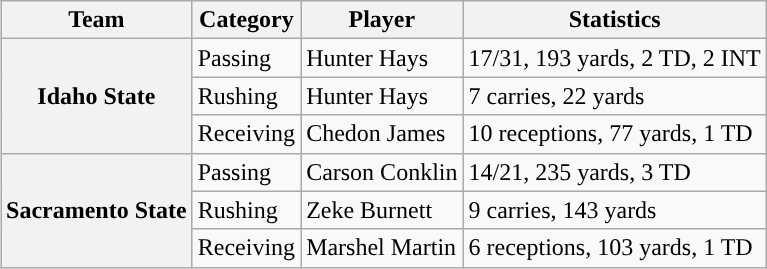<table class="wikitable" style="float:right">
<tr>
<th>Team</th>
<th>Category</th>
<th>Player</th>
<th>Statistics</th>
</tr>
<tr>
<th rowspan=3>Idaho State</th>
<td>Passing</td>
<td>Hunter Hays</td>
<td>17/31, 193 yards, 2 TD, 2 INT</td>
</tr>
<tr>
<td>Rushing</td>
<td>Hunter Hays</td>
<td>7 carries, 22 yards</td>
</tr>
<tr>
<td>Receiving</td>
<td>Chedon James</td>
<td>10 receptions, 77 yards, 1 TD</td>
</tr>
<tr>
<th rowspan=3>Sacramento State</th>
<td>Passing</td>
<td>Carson Conklin</td>
<td>14/21, 235 yards, 3 TD</td>
</tr>
<tr>
<td>Rushing</td>
<td>Zeke Burnett</td>
<td>9 carries, 143 yards</td>
</tr>
<tr>
<td>Receiving</td>
<td>Marshel Martin</td>
<td>6 receptions, 103 yards, 1 TD</td>
</tr>
</table>
